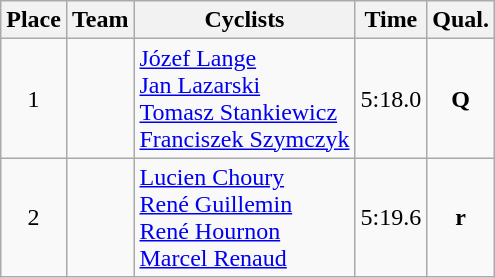<table class=wikitable style="text-align:center">
<tr>
<th>Place</th>
<th>Team</th>
<th>Cyclists</th>
<th>Time</th>
<th>Qual.</th>
</tr>
<tr>
<td>1</td>
<td align=left></td>
<td align=left><a href='#'>Józef Lange</a> <br> <a href='#'>Jan Lazarski</a> <br> <a href='#'>Tomasz Stankiewicz</a> <br> <a href='#'>Franciszek Szymczyk</a></td>
<td>5:18.0</td>
<td><strong>Q</strong></td>
</tr>
<tr>
<td>2</td>
<td align=left></td>
<td align=left><a href='#'>Lucien Choury</a> <br> <a href='#'>René Guillemin</a> <br> <a href='#'>René Hournon</a> <br> <a href='#'>Marcel Renaud</a></td>
<td>5:19.6</td>
<td><strong>r</strong></td>
</tr>
</table>
